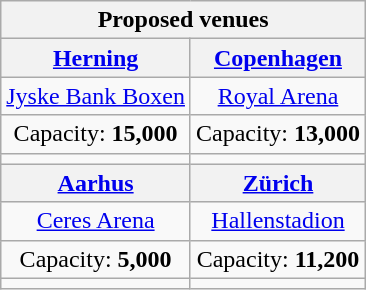<table class="wikitable" style="text-align:center">
<tr>
<th colspan="2"><strong>Proposed venues</strong></th>
</tr>
<tr>
<th> <a href='#'>Herning</a></th>
<th> <a href='#'>Copenhagen</a></th>
</tr>
<tr>
<td><a href='#'>Jyske Bank Boxen</a></td>
<td><a href='#'>Royal Arena</a></td>
</tr>
<tr>
<td>Capacity: <strong>15,000</strong></td>
<td>Capacity: <strong>13,000</strong></td>
</tr>
<tr>
<td></td>
<td></td>
</tr>
<tr>
<th> <a href='#'>Aarhus</a></th>
<th> <a href='#'>Zürich</a></th>
</tr>
<tr>
<td><a href='#'>Ceres Arena</a></td>
<td><a href='#'>Hallenstadion</a></td>
</tr>
<tr>
<td>Capacity: <strong>5,000</strong></td>
<td>Capacity: <strong>11,200</strong></td>
</tr>
<tr>
<td></td>
<td></td>
</tr>
</table>
